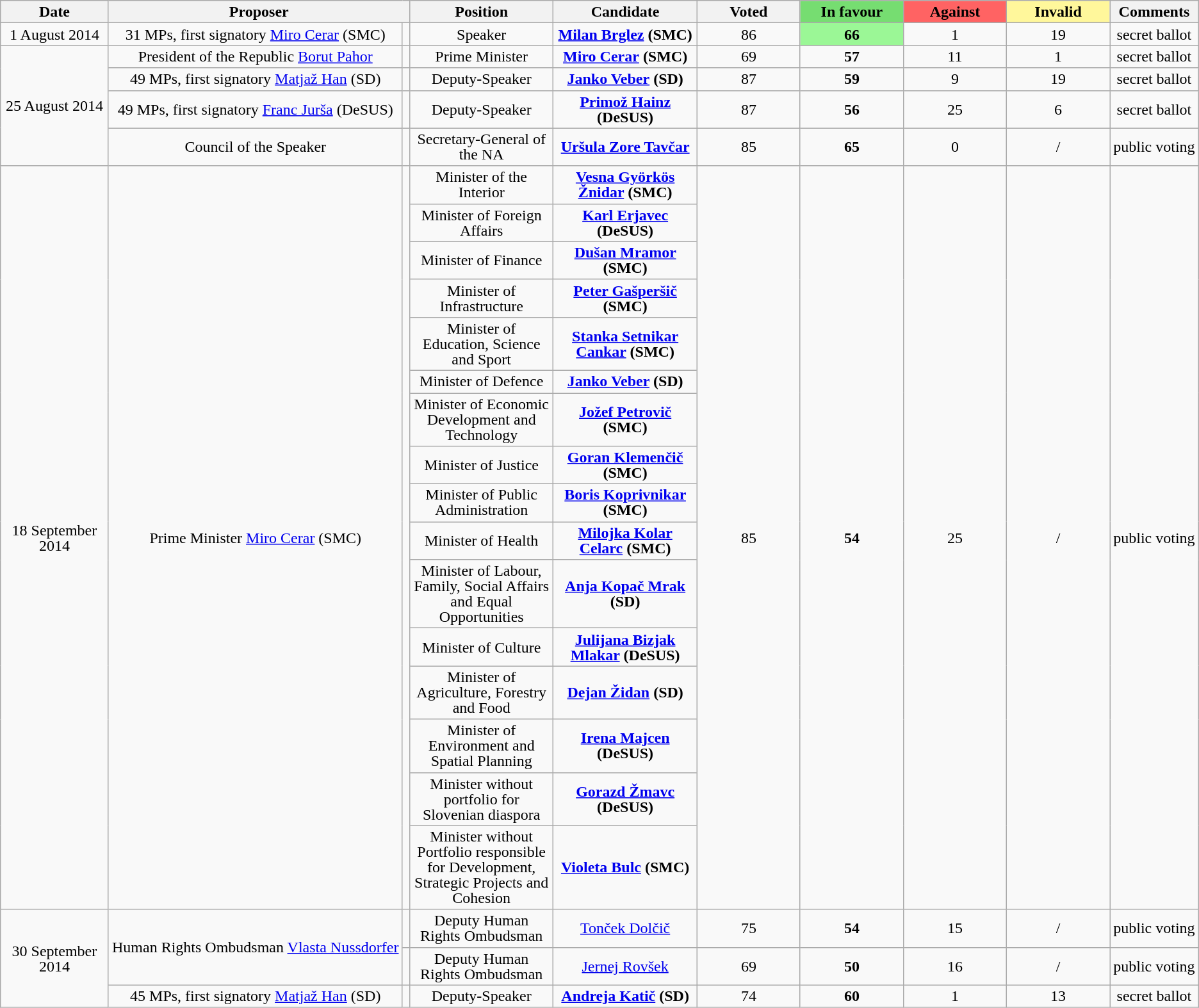<table class="wikitable" style="line-height:16px; text-align: center;">
<tr>
<th style="width:9%;">Date</th>
<th colspan="2">Proposer</th>
<th style="width:12%;">Position</th>
<th style="width:12%;">Candidate</th>
<th style="width:100px;">Voted</th>
<th style="width:100px; background:#76dd71;">In favour</th>
<th style="width:100px; background:#ff6363">Against</th>
<th style="width:100px; background:#fff79b">Invalid</th>
<th>Comments</th>
</tr>
<tr>
<td>1 August 2014</td>
<td>31 MPs, first signatory <a href='#'>Miro Cerar</a> (SMC)</td>
<td></td>
<td>Speaker</td>
<td><strong><a href='#'>Milan Brglez</a></strong> <strong>(SMC)</strong></td>
<td>86</td>
<td style="background:#9bf796;"><strong>66</strong></td>
<td>1</td>
<td>19</td>
<td>secret ballot</td>
</tr>
<tr>
<td rowspan="4">25 August 2014</td>
<td>President of the Republic <a href='#'>Borut Pahor</a></td>
<td></td>
<td>Prime Minister</td>
<td><strong><a href='#'>Miro Cerar</a></strong> <strong>(SMC)</strong></td>
<td>69</td>
<td><strong>57</strong></td>
<td>11</td>
<td>1</td>
<td>secret ballot</td>
</tr>
<tr>
<td>49 MPs, first signatory <a href='#'>Matjaž Han</a> (SD)</td>
<td></td>
<td>Deputy-Speaker</td>
<td><strong><a href='#'>Janko Veber</a></strong> <strong>(SD)</strong></td>
<td>87</td>
<td><strong>59</strong></td>
<td>9</td>
<td>19</td>
<td>secret ballot</td>
</tr>
<tr>
<td>49 MPs, first signatory <a href='#'>Franc Jurša</a> (DeSUS)</td>
<td></td>
<td>Deputy-Speaker</td>
<td><strong><a href='#'>Primož Hainz</a></strong> <strong>(DeSUS)</strong></td>
<td>87</td>
<td><strong>56</strong></td>
<td>25</td>
<td>6</td>
<td>secret ballot</td>
</tr>
<tr>
<td>Council of the Speaker</td>
<td></td>
<td>Secretary-General of the NA</td>
<td><strong><a href='#'>Uršula Zore Tavčar</a></strong></td>
<td>85</td>
<td><strong>65</strong></td>
<td>0</td>
<td>/</td>
<td>public voting</td>
</tr>
<tr>
<td rowspan="16">18 September 2014</td>
<td rowspan="16">Prime Minister <a href='#'>Miro Cerar</a> (SMC)</td>
<td rowspan="16"></td>
<td>Minister of the Interior</td>
<td><strong><a href='#'>Vesna Györkös Žnidar</a> (SMC)</strong></td>
<td rowspan="16">85</td>
<td rowspan="16"><strong>54</strong></td>
<td rowspan="16">25</td>
<td rowspan="16">/</td>
<td rowspan="16">public voting</td>
</tr>
<tr>
<td>Minister of Foreign Affairs</td>
<td><strong><a href='#'>Karl Erjavec</a> (DeSUS)</strong></td>
</tr>
<tr>
<td>Minister of Finance</td>
<td><strong><a href='#'>Dušan Mramor</a> (SMC)</strong></td>
</tr>
<tr>
<td>Minister of Infrastructure</td>
<td><strong><a href='#'>Peter Gašperšič</a> (SMC)</strong></td>
</tr>
<tr>
<td>Minister of Education, Science and Sport</td>
<td><strong><a href='#'>Stanka Setnikar Cankar</a> (SMC)</strong></td>
</tr>
<tr>
<td>Minister of Defence</td>
<td><strong><a href='#'>Janko Veber</a> (SD)</strong></td>
</tr>
<tr>
<td>Minister of Economic Development and Technology</td>
<td><strong><a href='#'>Jožef Petrovič</a> (SMC)</strong></td>
</tr>
<tr>
<td>Minister of Justice</td>
<td><strong><a href='#'>Goran Klemenčič</a> (SMC)</strong></td>
</tr>
<tr>
<td>Minister of Public Administration</td>
<td><strong><a href='#'>Boris Koprivnikar</a> (SMC)</strong></td>
</tr>
<tr>
<td>Minister of Health</td>
<td><strong><a href='#'>Milojka Kolar Celarc</a> (SMC)</strong></td>
</tr>
<tr>
<td>Minister of Labour, Family, Social Affairs and Equal Opportunities</td>
<td><strong><a href='#'>Anja Kopač Mrak</a> (SD)</strong></td>
</tr>
<tr>
<td>Minister of Culture</td>
<td><strong><a href='#'>Julijana Bizjak Mlakar</a> (DeSUS)</strong></td>
</tr>
<tr>
<td>Minister of Agriculture, Forestry and Food</td>
<td><strong><a href='#'>Dejan Židan</a> (SD)</strong></td>
</tr>
<tr>
<td>Minister of Environment and Spatial Planning</td>
<td><strong><a href='#'>Irena Majcen</a> (DeSUS)</strong></td>
</tr>
<tr>
<td>Minister without portfolio for Slovenian diaspora</td>
<td><strong><a href='#'>Gorazd Žmavc</a> (DeSUS)</strong></td>
</tr>
<tr>
<td>Minister without Portfolio responsible for Development, Strategic Projects and Cohesion</td>
<td><strong><a href='#'>Violeta Bulc</a> (SMC)</strong></td>
</tr>
<tr>
<td rowspan="3">30 September 2014</td>
<td rowspan="2">Human Rights Ombudsman <a href='#'>Vlasta Nussdorfer</a></td>
<td></td>
<td>Deputy Human Rights Ombudsman</td>
<td><a href='#'>Tonček Dolčič</a></td>
<td>75</td>
<td><strong>54</strong></td>
<td>15</td>
<td>/</td>
<td>public voting</td>
</tr>
<tr>
<td></td>
<td>Deputy Human Rights Ombudsman</td>
<td><a href='#'>Jernej Rovšek</a></td>
<td>69</td>
<td><strong>50</strong></td>
<td>16</td>
<td>/</td>
<td>public voting</td>
</tr>
<tr>
<td>45 MPs, first signatory <a href='#'>Matjaž Han</a> (SD)</td>
<td></td>
<td>Deputy-Speaker</td>
<td><strong><a href='#'>Andreja Katič</a> (SD)</strong></td>
<td>74</td>
<td><strong>60</strong></td>
<td>1</td>
<td>13</td>
<td>secret ballot</td>
</tr>
</table>
